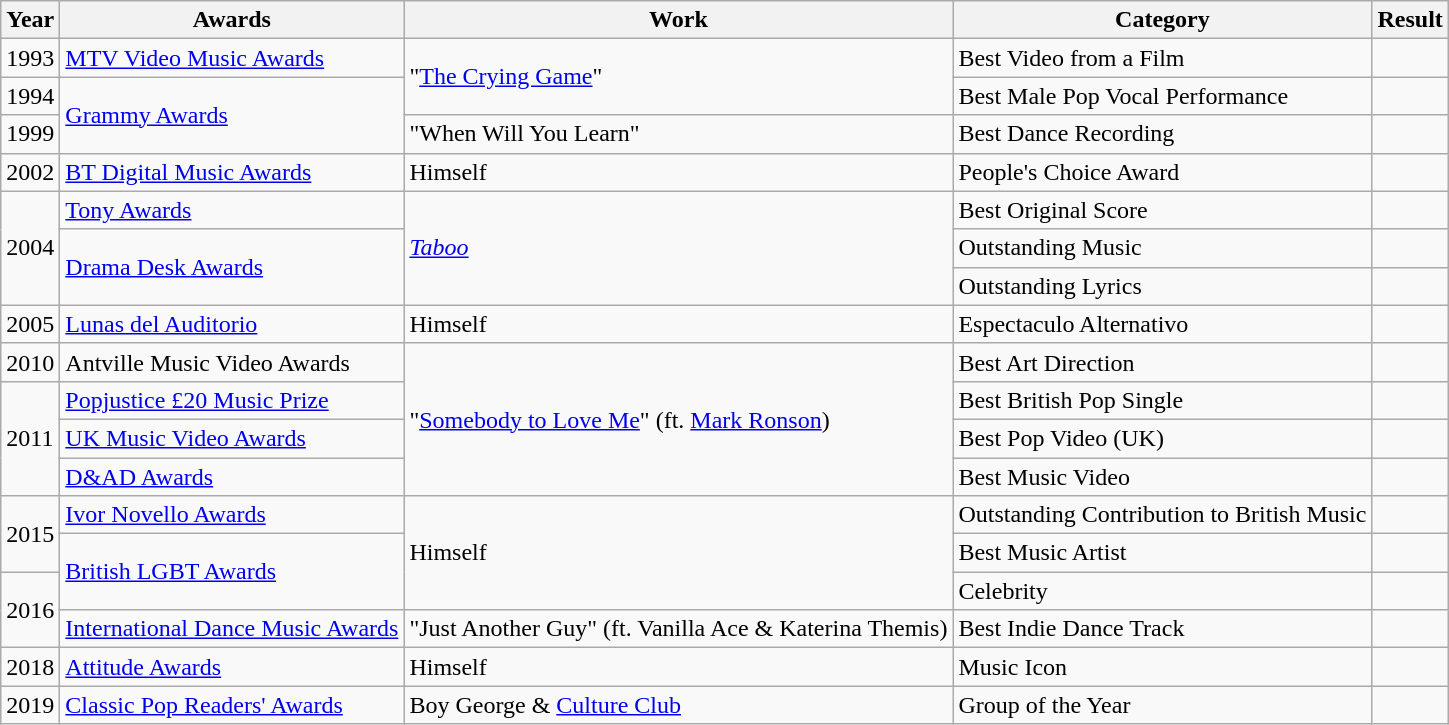<table class=wikitable>
<tr>
<th>Year</th>
<th>Awards</th>
<th>Work</th>
<th>Category</th>
<th>Result</th>
</tr>
<tr>
<td>1993</td>
<td><a href='#'>MTV Video Music Awards</a></td>
<td rowspan="2">"<a href='#'>The Crying Game</a>"</td>
<td>Best Video from a Film</td>
<td></td>
</tr>
<tr>
<td>1994</td>
<td rowspan="2"><a href='#'>Grammy Awards</a></td>
<td>Best Male Pop Vocal Performance</td>
<td></td>
</tr>
<tr>
<td>1999</td>
<td>"When Will You Learn"</td>
<td>Best Dance Recording</td>
<td></td>
</tr>
<tr>
<td>2002</td>
<td><a href='#'>BT Digital Music Awards</a></td>
<td>Himself</td>
<td>People's Choice Award</td>
<td></td>
</tr>
<tr>
<td rowspan="3">2004</td>
<td><a href='#'>Tony Awards</a></td>
<td rowspan="3"><em><a href='#'>Taboo</a></em></td>
<td>Best Original Score</td>
<td></td>
</tr>
<tr>
<td rowspan="2"><a href='#'>Drama Desk Awards</a></td>
<td>Outstanding Music</td>
<td></td>
</tr>
<tr>
<td>Outstanding Lyrics</td>
<td></td>
</tr>
<tr>
<td>2005</td>
<td><a href='#'>Lunas del Auditorio</a></td>
<td>Himself</td>
<td>Espectaculo Alternativo</td>
<td></td>
</tr>
<tr>
<td>2010</td>
<td>Antville Music Video Awards</td>
<td rowspan="4">"<a href='#'>Somebody to Love Me</a>" (ft. <a href='#'>Mark Ronson</a>)</td>
<td>Best Art Direction</td>
<td></td>
</tr>
<tr>
<td rowspan="3">2011</td>
<td><a href='#'>Popjustice £20 Music Prize</a></td>
<td>Best British Pop Single</td>
<td></td>
</tr>
<tr>
<td><a href='#'>UK Music Video Awards</a></td>
<td>Best Pop Video (UK)</td>
<td></td>
</tr>
<tr>
<td><a href='#'>D&AD Awards</a></td>
<td>Best Music Video</td>
<td></td>
</tr>
<tr>
<td rowspan=2>2015</td>
<td><a href='#'>Ivor Novello Awards</a></td>
<td rowspan=3>Himself</td>
<td>Outstanding Contribution to British Music</td>
<td></td>
</tr>
<tr>
<td rowspan=2><a href='#'>British LGBT Awards</a></td>
<td>Best Music Artist</td>
<td></td>
</tr>
<tr>
<td rowspan=2>2016</td>
<td>Celebrity</td>
<td></td>
</tr>
<tr>
<td><a href='#'>International Dance Music Awards</a></td>
<td>"Just Another Guy" (ft. Vanilla Ace & Katerina Themis)</td>
<td>Best Indie Dance Track</td>
<td></td>
</tr>
<tr>
<td>2018</td>
<td><a href='#'>Attitude Awards</a></td>
<td>Himself</td>
<td>Music Icon</td>
<td></td>
</tr>
<tr>
<td>2019</td>
<td><a href='#'>Classic Pop Readers' Awards</a></td>
<td>Boy George & <a href='#'>Culture Club</a></td>
<td>Group of the Year</td>
<td></td>
</tr>
</table>
